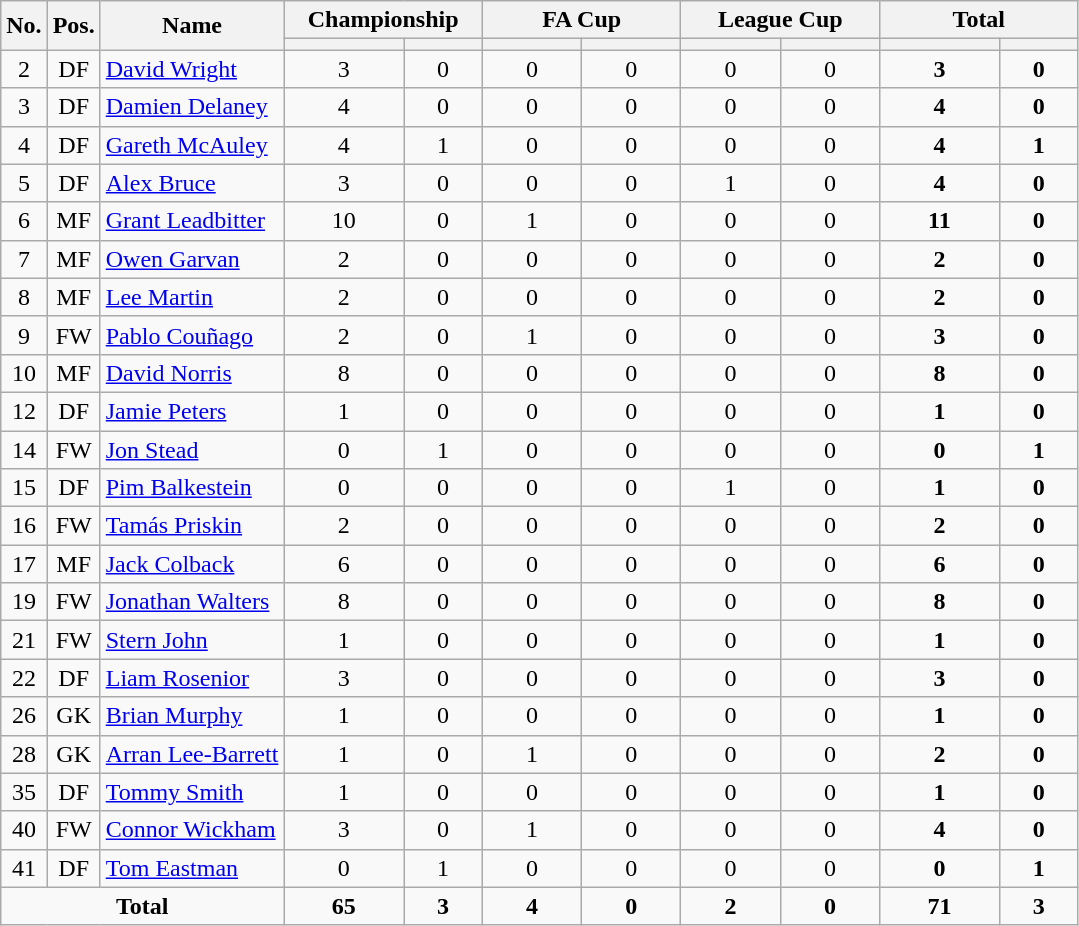<table class="wikitable sortable" style="text-align: center;">
<tr>
<th rowspan="2">No.</th>
<th rowspan="2">Pos.</th>
<th rowspan="2">Name</th>
<th colspan="2" width=125>Championship</th>
<th colspan="2" width=125>FA Cup</th>
<th colspan="2" width=125>League Cup</th>
<th colspan="2" width=125>Total</th>
</tr>
<tr>
<th></th>
<th></th>
<th></th>
<th></th>
<th></th>
<th></th>
<th></th>
<th></th>
</tr>
<tr>
<td>2</td>
<td>DF</td>
<td align="left"> <a href='#'>David Wright</a></td>
<td>3</td>
<td>0</td>
<td>0</td>
<td>0</td>
<td>0</td>
<td>0</td>
<td><strong>3</strong></td>
<td><strong>0</strong></td>
</tr>
<tr>
<td>3</td>
<td>DF</td>
<td align="left"> <a href='#'>Damien Delaney</a></td>
<td>4</td>
<td>0</td>
<td>0</td>
<td>0</td>
<td>0</td>
<td>0</td>
<td><strong>4</strong></td>
<td><strong>0</strong></td>
</tr>
<tr>
<td>4</td>
<td>DF</td>
<td align="left"> <a href='#'>Gareth McAuley</a></td>
<td>4</td>
<td>1</td>
<td>0</td>
<td>0</td>
<td>0</td>
<td>0</td>
<td><strong>4</strong></td>
<td><strong>1</strong></td>
</tr>
<tr>
<td>5</td>
<td>DF</td>
<td align="left"> <a href='#'>Alex Bruce</a></td>
<td>3</td>
<td>0</td>
<td>0</td>
<td>0</td>
<td>1</td>
<td>0</td>
<td><strong>4</strong></td>
<td><strong>0</strong></td>
</tr>
<tr>
<td>6</td>
<td>MF</td>
<td align="left"> <a href='#'>Grant Leadbitter</a></td>
<td>10</td>
<td>0</td>
<td>1</td>
<td>0</td>
<td>0</td>
<td>0</td>
<td><strong>11</strong></td>
<td><strong>0</strong></td>
</tr>
<tr>
<td>7</td>
<td>MF</td>
<td align="left"> <a href='#'>Owen Garvan</a></td>
<td>2</td>
<td>0</td>
<td>0</td>
<td>0</td>
<td>0</td>
<td>0</td>
<td><strong>2</strong></td>
<td><strong>0</strong></td>
</tr>
<tr>
<td>8</td>
<td>MF</td>
<td align="left"> <a href='#'>Lee Martin</a></td>
<td>2</td>
<td>0</td>
<td>0</td>
<td>0</td>
<td>0</td>
<td>0</td>
<td><strong>2</strong></td>
<td><strong>0</strong></td>
</tr>
<tr>
<td>9</td>
<td>FW</td>
<td align="left"> <a href='#'>Pablo Couñago</a></td>
<td>2</td>
<td>0</td>
<td>1</td>
<td>0</td>
<td>0</td>
<td>0</td>
<td><strong>3</strong></td>
<td><strong>0</strong></td>
</tr>
<tr>
<td>10</td>
<td>MF</td>
<td align="left"> <a href='#'>David Norris</a></td>
<td>8</td>
<td>0</td>
<td>0</td>
<td>0</td>
<td>0</td>
<td>0</td>
<td><strong>8</strong></td>
<td><strong>0</strong></td>
</tr>
<tr>
<td>12</td>
<td>DF</td>
<td align="left"> <a href='#'>Jamie Peters</a></td>
<td>1</td>
<td>0</td>
<td>0</td>
<td>0</td>
<td>0</td>
<td>0</td>
<td><strong>1</strong></td>
<td><strong>0</strong></td>
</tr>
<tr>
<td>14</td>
<td>FW</td>
<td align="left"> <a href='#'>Jon Stead</a></td>
<td>0</td>
<td>1</td>
<td>0</td>
<td>0</td>
<td>0</td>
<td>0</td>
<td><strong>0</strong></td>
<td><strong>1</strong></td>
</tr>
<tr>
<td>15</td>
<td>DF</td>
<td align="left"> <a href='#'>Pim Balkestein</a></td>
<td>0</td>
<td>0</td>
<td>0</td>
<td>0</td>
<td>1</td>
<td>0</td>
<td><strong>1</strong></td>
<td><strong>0</strong></td>
</tr>
<tr>
<td>16</td>
<td>FW</td>
<td align="left"> <a href='#'>Tamás Priskin</a></td>
<td>2</td>
<td>0</td>
<td>0</td>
<td>0</td>
<td>0</td>
<td>0</td>
<td><strong>2</strong></td>
<td><strong>0</strong></td>
</tr>
<tr>
<td>17</td>
<td>MF</td>
<td align="left"> <a href='#'>Jack Colback</a></td>
<td>6</td>
<td>0</td>
<td>0</td>
<td>0</td>
<td>0</td>
<td>0</td>
<td><strong>6</strong></td>
<td><strong>0</strong></td>
</tr>
<tr>
<td>19</td>
<td>FW</td>
<td align="left"> <a href='#'>Jonathan Walters</a></td>
<td>8</td>
<td>0</td>
<td>0</td>
<td>0</td>
<td>0</td>
<td>0</td>
<td><strong>8</strong></td>
<td><strong>0</strong></td>
</tr>
<tr>
<td>21</td>
<td>FW</td>
<td align="left"> <a href='#'>Stern John</a></td>
<td>1</td>
<td>0</td>
<td>0</td>
<td>0</td>
<td>0</td>
<td>0</td>
<td><strong>1</strong></td>
<td><strong>0</strong></td>
</tr>
<tr>
<td>22</td>
<td>DF</td>
<td align="left"> <a href='#'>Liam Rosenior</a></td>
<td>3</td>
<td>0</td>
<td>0</td>
<td>0</td>
<td>0</td>
<td>0</td>
<td><strong>3</strong></td>
<td><strong>0</strong></td>
</tr>
<tr>
<td>26</td>
<td>GK</td>
<td align="left"> <a href='#'>Brian Murphy</a></td>
<td>1</td>
<td>0</td>
<td>0</td>
<td>0</td>
<td>0</td>
<td>0</td>
<td><strong>1</strong></td>
<td><strong>0</strong></td>
</tr>
<tr>
<td>28</td>
<td>GK</td>
<td align="left"> <a href='#'>Arran Lee-Barrett</a></td>
<td>1</td>
<td>0</td>
<td>1</td>
<td>0</td>
<td>0</td>
<td>0</td>
<td><strong>2</strong></td>
<td><strong>0</strong></td>
</tr>
<tr>
<td>35</td>
<td>DF</td>
<td align="left"> <a href='#'>Tommy Smith</a></td>
<td>1</td>
<td>0</td>
<td>0</td>
<td>0</td>
<td>0</td>
<td>0</td>
<td><strong>1</strong></td>
<td><strong>0</strong></td>
</tr>
<tr>
<td>40</td>
<td>FW</td>
<td align="left"> <a href='#'>Connor Wickham</a></td>
<td>3</td>
<td>0</td>
<td>1</td>
<td>0</td>
<td>0</td>
<td>0</td>
<td><strong>4</strong></td>
<td><strong>0</strong></td>
</tr>
<tr>
<td>41</td>
<td>DF</td>
<td align="left"> <a href='#'>Tom Eastman</a></td>
<td>0</td>
<td>1</td>
<td>0</td>
<td>0</td>
<td>0</td>
<td>0</td>
<td><strong>0</strong></td>
<td><strong>1</strong></td>
</tr>
<tr>
<td colspan=3><strong>Total</strong></td>
<td><strong>65</strong></td>
<td><strong>3</strong></td>
<td><strong>4</strong></td>
<td><strong>0</strong></td>
<td><strong>2</strong></td>
<td><strong>0</strong></td>
<td><strong>71</strong></td>
<td><strong>3</strong></td>
</tr>
</table>
